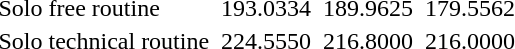<table>
<tr>
<td>Solo free routine<br></td>
<td></td>
<td>193.0334</td>
<td></td>
<td>189.9625</td>
<td></td>
<td>179.5562</td>
</tr>
<tr>
<td>Solo technical routine<br></td>
<td></td>
<td>224.5550</td>
<td></td>
<td>216.8000</td>
<td></td>
<td>216.0000</td>
</tr>
</table>
